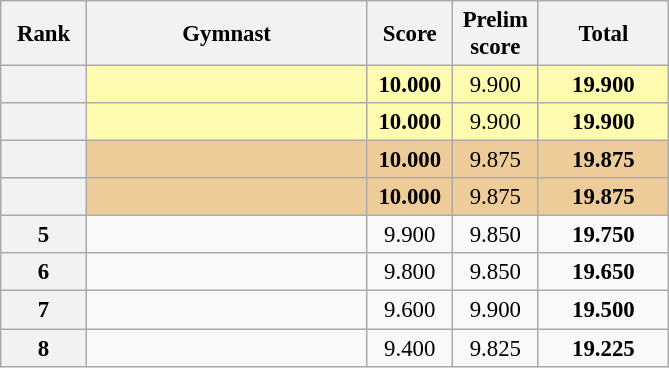<table class="wikitable sortable" style="text-align:center; font-size:95%">
<tr>
<th scope="col" style="width:50px;">Rank</th>
<th scope="col" style="width:180px;">Gymnast</th>
<th scope="col" style="width:50px;">Score</th>
<th scope="col" style="width:50px;">Prelim score</th>
<th scope="col" style="width:80px;">Total</th>
</tr>
<tr style="background:#fffcaf;">
<th scope=row style="text-align:center"></th>
<td style="text-align:left;"></td>
<td><strong>10.000</strong></td>
<td>9.900</td>
<td><strong>19.900</strong></td>
</tr>
<tr style="background:#fffcaf;">
<th scope=row style="text-align:center"></th>
<td style="text-align:left;"></td>
<td><strong>10.000</strong></td>
<td>9.900</td>
<td><strong>19.900</strong></td>
</tr>
<tr style="background:#ec9;">
<th scope=row style="text-align:center"></th>
<td style="text-align:left;"></td>
<td><strong>10.000</strong></td>
<td>9.875</td>
<td><strong>19.875</strong></td>
</tr>
<tr style="background:#ec9;">
<th scope=row style="text-align:center"></th>
<td style="text-align:left;"></td>
<td><strong>10.000</strong></td>
<td>9.875</td>
<td><strong>19.875</strong></td>
</tr>
<tr>
<th scope=row style="text-align:center">5</th>
<td style="text-align:left;"></td>
<td>9.900</td>
<td>9.850</td>
<td><strong>19.750</strong></td>
</tr>
<tr>
<th scope=row style="text-align:center">6</th>
<td style="text-align:left;"></td>
<td>9.800</td>
<td>9.850</td>
<td><strong>19.650</strong></td>
</tr>
<tr>
<th scope=row style="text-align:center">7</th>
<td style="text-align:left;"></td>
<td>9.600</td>
<td>9.900</td>
<td><strong>19.500</strong></td>
</tr>
<tr>
<th scope=row style="text-align:center">8</th>
<td style="text-align:left;"></td>
<td>9.400</td>
<td>9.825</td>
<td><strong>19.225</strong></td>
</tr>
</table>
